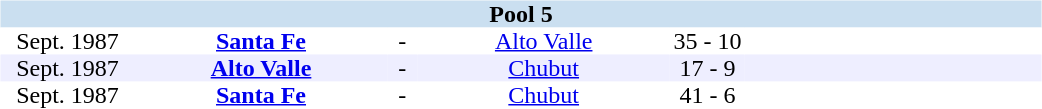<table width=700>
<tr>
<td width=700 valign="top"><br><table border=0 cellspacing=0 cellpadding=0 style="font-size: 100%; border-collapse: collapse;" width=100%>
<tr bgcolor="#CADFF0">
<td style="font-size:100%"; align="center" colspan="6"><strong>Pool 5</strong></td>
</tr>
<tr align=center bgcolor=#FFFFFF>
<td width=90>Sept. 1987</td>
<td width=170><strong><a href='#'>Santa Fe</a></strong></td>
<td width=20>-</td>
<td width=170><a href='#'>Alto Valle</a></td>
<td width=50>35 - 10</td>
<td width=200></td>
</tr>
<tr align=center bgcolor=#EEEEFF>
<td width=90>Sept. 1987</td>
<td width=170><strong><a href='#'>Alto Valle</a> </strong></td>
<td width=20>-</td>
<td width=170><a href='#'>Chubut</a></td>
<td width=50>17 - 9</td>
<td width=200></td>
</tr>
<tr align=center bgcolor=#FFFFFF>
<td width=90>Sept. 1987</td>
<td width=170><strong><a href='#'>Santa Fe</a></strong></td>
<td width=20>-</td>
<td width=170><a href='#'>Chubut</a></td>
<td width=50>41 - 6</td>
<td width=200></td>
</tr>
</table>
</td>
</tr>
</table>
